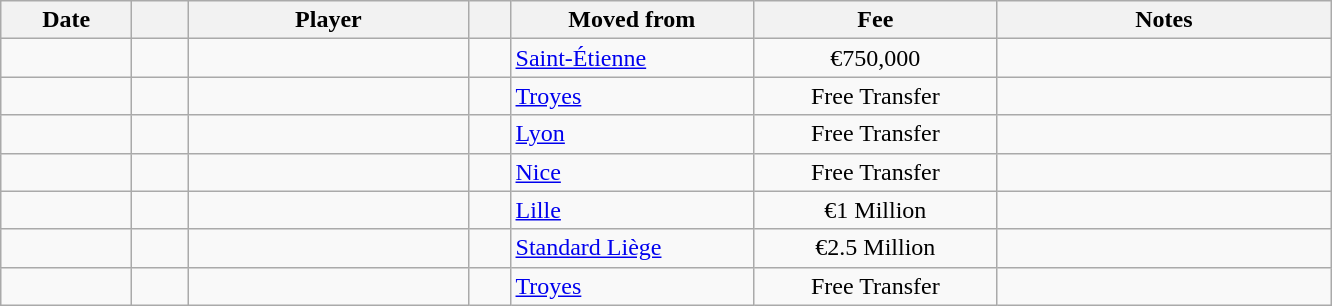<table class="wikitable sortable">
<tr>
<th style="width:80px;">Date</th>
<th style="width:30px;"></th>
<th style="width:180px;">Player</th>
<th style="width:20px;"></th>
<th style="width:155px;">Moved from</th>
<th style="width:155px;" class="unsortable">Fee</th>
<th style="width:215px;" class="unsortable">Notes</th>
</tr>
<tr>
<td></td>
<td align=center></td>
<td> </td>
<td></td>
<td> <a href='#'>Saint-Étienne</a></td>
<td align=center>€750,000</td>
<td align=center></td>
</tr>
<tr>
<td></td>
<td align=center></td>
<td> </td>
<td></td>
<td> <a href='#'>Troyes</a></td>
<td align=center>Free Transfer</td>
<td align=center></td>
</tr>
<tr>
<td></td>
<td align=center></td>
<td> </td>
<td></td>
<td> <a href='#'>Lyon</a></td>
<td align=center>Free Transfer</td>
<td align=center></td>
</tr>
<tr>
<td></td>
<td align=center></td>
<td> </td>
<td></td>
<td> <a href='#'>Nice</a></td>
<td align=center>Free Transfer</td>
<td align=center></td>
</tr>
<tr>
<td></td>
<td align=center></td>
<td> </td>
<td></td>
<td> <a href='#'>Lille</a></td>
<td align=center>€1 Million</td>
<td align=center></td>
</tr>
<tr>
<td></td>
<td align=center></td>
<td> </td>
<td></td>
<td> <a href='#'>Standard Liège</a></td>
<td align=center>€2.5 Million</td>
<td align=center></td>
</tr>
<tr>
<td></td>
<td align=center></td>
<td> </td>
<td></td>
<td> <a href='#'>Troyes</a></td>
<td align=center>Free Transfer</td>
<td align=center></td>
</tr>
</table>
